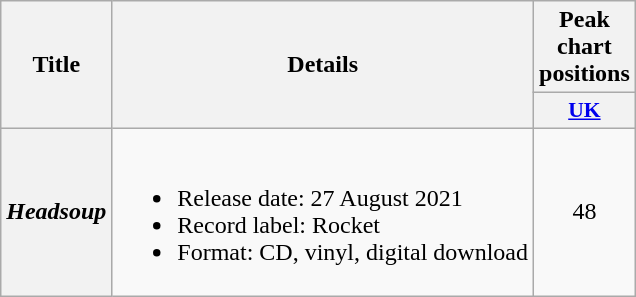<table class="wikitable plainrowheaders">
<tr>
<th scope="col" rowspan="2">Title</th>
<th scope="col" rowspan="2">Details</th>
<th scope="col" colspan="1">Peak chart positions</th>
</tr>
<tr>
<th scope="col" style="width:2.5em;font-size:90%;"><a href='#'>UK</a><br></th>
</tr>
<tr>
<th scope="row"><em>Headsoup</em></th>
<td><br><ul><li>Release date: 27 August 2021</li><li>Record label: Rocket</li><li>Format: CD, vinyl, digital download</li></ul></td>
<td style="text-align:center;">48</td>
</tr>
</table>
